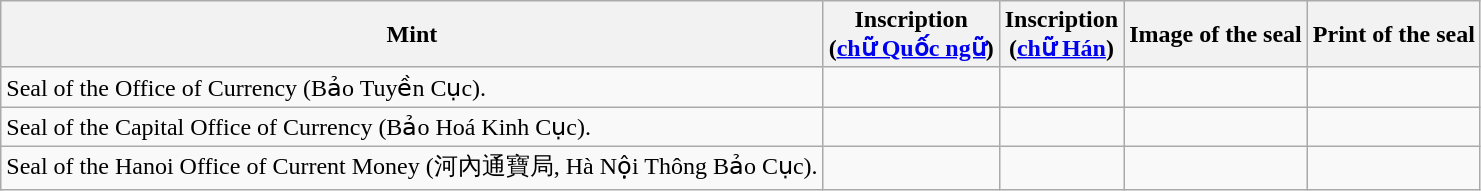<table class="wikitable">
<tr>
<th>Mint</th>
<th>Inscription<br>(<a href='#'>chữ Quốc ngữ</a>)</th>
<th>Inscription<br>(<a href='#'>chữ Hán</a>)</th>
<th>Image of the seal</th>
<th>Print of the seal</th>
</tr>
<tr>
<td>Seal of the Office of Currency (Bảo Tuyền Cục).</td>
<td></td>
<td></td>
<td></td>
<td></td>
</tr>
<tr>
<td>Seal of the Capital Office of Currency (Bảo Hoá Kinh Cục).</td>
<td></td>
<td></td>
<td></td>
<td></td>
</tr>
<tr>
<td>Seal of the Hanoi Office of Current Money (河內通寶局, Hà Nội Thông Bảo Cục).</td>
<td></td>
<td></td>
<td></td>
<td></td>
</tr>
</table>
